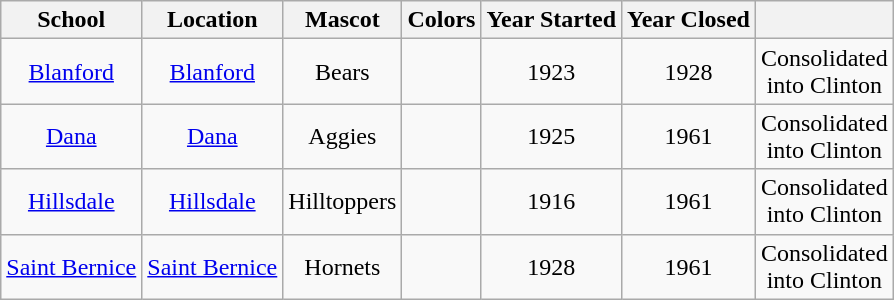<table class="wikitable" style="text-align:center;">
<tr>
<th>School</th>
<th>Location</th>
<th>Mascot</th>
<th>Colors</th>
<th>Year Started</th>
<th>Year Closed</th>
<th></th>
</tr>
<tr>
<td><a href='#'>Blanford</a></td>
<td><a href='#'>Blanford</a></td>
<td>Bears</td>
<td> </td>
<td>1923</td>
<td>1928</td>
<td>Consolidated<br>into Clinton</td>
</tr>
<tr>
<td><a href='#'>Dana</a></td>
<td><a href='#'>Dana</a></td>
<td>Aggies</td>
<td> </td>
<td>1925</td>
<td>1961</td>
<td>Consolidated<br>into Clinton</td>
</tr>
<tr>
<td><a href='#'>Hillsdale</a></td>
<td><a href='#'>Hillsdale</a></td>
<td>Hilltoppers</td>
<td> </td>
<td>1916</td>
<td>1961</td>
<td>Consolidated<br>into Clinton</td>
</tr>
<tr>
<td><a href='#'>Saint Bernice</a></td>
<td><a href='#'>Saint Bernice</a></td>
<td>Hornets</td>
<td> </td>
<td>1928</td>
<td>1961</td>
<td>Consolidated<br>into Clinton</td>
</tr>
</table>
